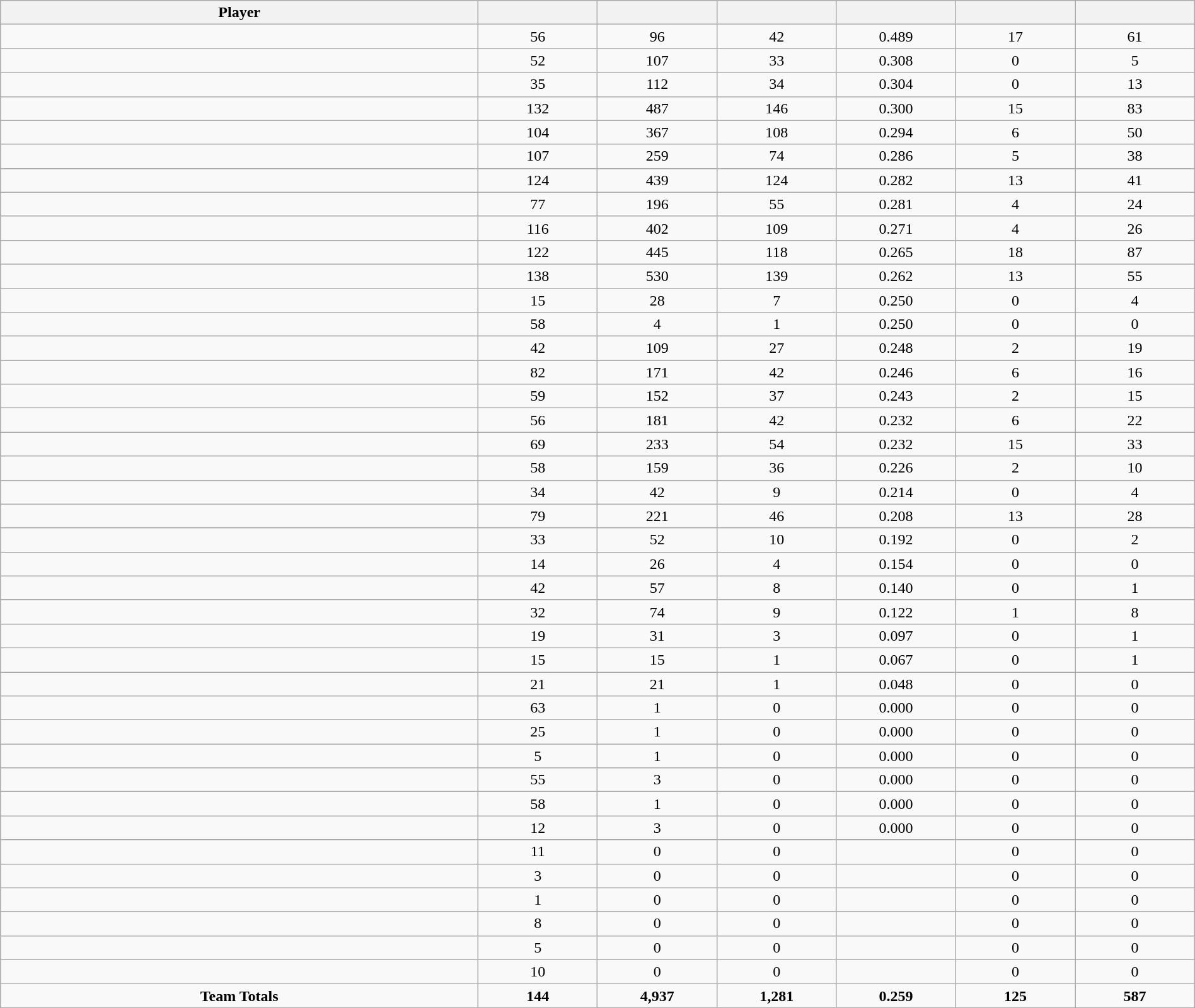<table class="wikitable sortable" style="text-align:center;" width="100%">
<tr>
<th width="40%">Player</th>
<th width="10%"></th>
<th width="10%"></th>
<th width="10%"></th>
<th width="10%"></th>
<th width="10%"></th>
<th width="10%"></th>
</tr>
<tr>
<td></td>
<td>56</td>
<td>96</td>
<td>42</td>
<td>0.489</td>
<td>17</td>
<td>61</td>
</tr>
<tr>
<td></td>
<td>52</td>
<td>107</td>
<td>33</td>
<td>0.308</td>
<td>0</td>
<td>5</td>
</tr>
<tr>
<td></td>
<td>35</td>
<td>112</td>
<td>34</td>
<td>0.304</td>
<td>0</td>
<td>13</td>
</tr>
<tr>
<td></td>
<td>132</td>
<td>487</td>
<td>146</td>
<td>0.300</td>
<td>15</td>
<td>83</td>
</tr>
<tr>
<td></td>
<td>104</td>
<td>367</td>
<td>108</td>
<td>0.294</td>
<td>6</td>
<td>50</td>
</tr>
<tr>
<td></td>
<td>107</td>
<td>259</td>
<td>74</td>
<td>0.286</td>
<td>5</td>
<td>38</td>
</tr>
<tr>
<td></td>
<td>124</td>
<td>439</td>
<td>124</td>
<td>0.282</td>
<td>13</td>
<td>41</td>
</tr>
<tr>
<td></td>
<td>77</td>
<td>196</td>
<td>55</td>
<td>0.281</td>
<td>4</td>
<td>24</td>
</tr>
<tr>
<td></td>
<td>116</td>
<td>402</td>
<td>109</td>
<td>0.271</td>
<td>4</td>
<td>26</td>
</tr>
<tr>
<td></td>
<td>122</td>
<td>445</td>
<td>118</td>
<td>0.265</td>
<td>18</td>
<td>87</td>
</tr>
<tr>
<td></td>
<td>138</td>
<td>530</td>
<td>139</td>
<td>0.262</td>
<td>13</td>
<td>55</td>
</tr>
<tr>
<td></td>
<td>15</td>
<td>28</td>
<td>7</td>
<td>0.250</td>
<td>0</td>
<td>4</td>
</tr>
<tr>
<td></td>
<td>58</td>
<td>4</td>
<td>1</td>
<td>0.250</td>
<td>0</td>
<td>0</td>
</tr>
<tr>
<td></td>
<td>42</td>
<td>109</td>
<td>27</td>
<td>0.248</td>
<td>2</td>
<td>19</td>
</tr>
<tr>
<td></td>
<td>82</td>
<td>171</td>
<td>42</td>
<td>0.246</td>
<td>6</td>
<td>16</td>
</tr>
<tr>
<td></td>
<td>59</td>
<td>152</td>
<td>37</td>
<td>0.243</td>
<td>2</td>
<td>15</td>
</tr>
<tr>
<td></td>
<td>56</td>
<td>181</td>
<td>42</td>
<td>0.232</td>
<td>6</td>
<td>22</td>
</tr>
<tr>
<td></td>
<td>69</td>
<td>233</td>
<td>54</td>
<td>0.232</td>
<td>15</td>
<td>33</td>
</tr>
<tr>
<td></td>
<td>58</td>
<td>159</td>
<td>36</td>
<td>0.226</td>
<td>2</td>
<td>10</td>
</tr>
<tr>
<td></td>
<td>34</td>
<td>42</td>
<td>9</td>
<td>0.214</td>
<td>0</td>
<td>4</td>
</tr>
<tr>
<td></td>
<td>79</td>
<td>221</td>
<td>46</td>
<td>0.208</td>
<td>13</td>
<td>28</td>
</tr>
<tr>
<td></td>
<td>33</td>
<td>52</td>
<td>10</td>
<td>0.192</td>
<td>0</td>
<td>2</td>
</tr>
<tr>
<td></td>
<td>14</td>
<td>26</td>
<td>4</td>
<td>0.154</td>
<td>0</td>
<td>0</td>
</tr>
<tr>
<td></td>
<td>42</td>
<td>57</td>
<td>8</td>
<td>0.140</td>
<td>0</td>
<td>1</td>
</tr>
<tr>
<td></td>
<td>32</td>
<td>74</td>
<td>9</td>
<td>0.122</td>
<td>1</td>
<td>8</td>
</tr>
<tr>
<td></td>
<td>19</td>
<td>31</td>
<td>3</td>
<td>0.097</td>
<td>0</td>
<td>1</td>
</tr>
<tr>
<td></td>
<td>15</td>
<td>15</td>
<td>1</td>
<td>0.067</td>
<td>0</td>
<td>1</td>
</tr>
<tr>
<td></td>
<td>21</td>
<td>21</td>
<td>1</td>
<td>0.048</td>
<td>0</td>
<td>0</td>
</tr>
<tr>
<td></td>
<td>63</td>
<td>1</td>
<td>0</td>
<td>0.000</td>
<td>0</td>
<td>0</td>
</tr>
<tr>
<td></td>
<td>25</td>
<td>1</td>
<td>0</td>
<td>0.000</td>
<td>0</td>
<td>0</td>
</tr>
<tr>
<td></td>
<td>5</td>
<td>1</td>
<td>0</td>
<td>0.000</td>
<td>0</td>
<td>0</td>
</tr>
<tr>
<td></td>
<td>55</td>
<td>3</td>
<td>0</td>
<td>0.000</td>
<td>0</td>
<td>0</td>
</tr>
<tr>
<td></td>
<td>58</td>
<td>1</td>
<td>0</td>
<td>0.000</td>
<td>0</td>
<td>0</td>
</tr>
<tr>
<td></td>
<td>12</td>
<td>3</td>
<td>0</td>
<td>0.000</td>
<td>0</td>
<td>0</td>
</tr>
<tr>
<td></td>
<td>11</td>
<td>0</td>
<td>0</td>
<td></td>
<td>0</td>
<td>0</td>
</tr>
<tr>
<td></td>
<td>3</td>
<td>0</td>
<td>0</td>
<td></td>
<td>0</td>
<td>0</td>
</tr>
<tr>
<td></td>
<td>1</td>
<td>0</td>
<td>0</td>
<td></td>
<td>0</td>
<td>0</td>
</tr>
<tr>
<td></td>
<td>8</td>
<td>0</td>
<td>0</td>
<td></td>
<td>0</td>
<td>0</td>
</tr>
<tr>
<td></td>
<td>5</td>
<td>0</td>
<td>0</td>
<td></td>
<td>0</td>
<td>0</td>
</tr>
<tr>
<td></td>
<td>10</td>
<td>0</td>
<td>0</td>
<td></td>
<td>0</td>
<td>0</td>
</tr>
<tr>
<td><strong>Team Totals</strong></td>
<td><strong>144</strong></td>
<td><strong>4,937</strong></td>
<td><strong>1,281</strong></td>
<td><strong>0.259</strong></td>
<td><strong>125</strong></td>
<td><strong>587</strong></td>
</tr>
</table>
